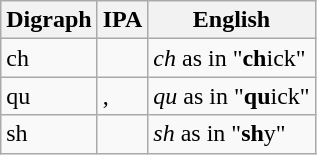<table class="wikitable">
<tr>
<th>Digraph</th>
<th>IPA</th>
<th>English</th>
</tr>
<tr>
<td>ch</td>
<td></td>
<td><em>ch</em> as in "<strong>ch</strong>ick"</td>
</tr>
<tr>
<td>qu</td>
<td>, </td>
<td><em>qu</em> as in "<strong>qu</strong>ick"</td>
</tr>
<tr>
<td>sh</td>
<td></td>
<td><em>sh</em> as in "<strong>sh</strong>y"</td>
</tr>
</table>
